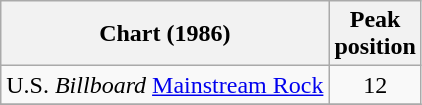<table class="wikitable">
<tr>
<th>Chart (1986)</th>
<th>Peak<br>position</th>
</tr>
<tr>
<td>U.S. <em>Billboard</em> <a href='#'>Mainstream Rock</a></td>
<td align="center">12</td>
</tr>
<tr>
</tr>
</table>
